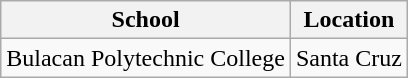<table class="wikitable" style="text-align:center;">
<tr>
<th>School</th>
<th>Location</th>
</tr>
<tr>
<td>Bulacan Polytechnic College</td>
<td>Santa Cruz</td>
</tr>
</table>
